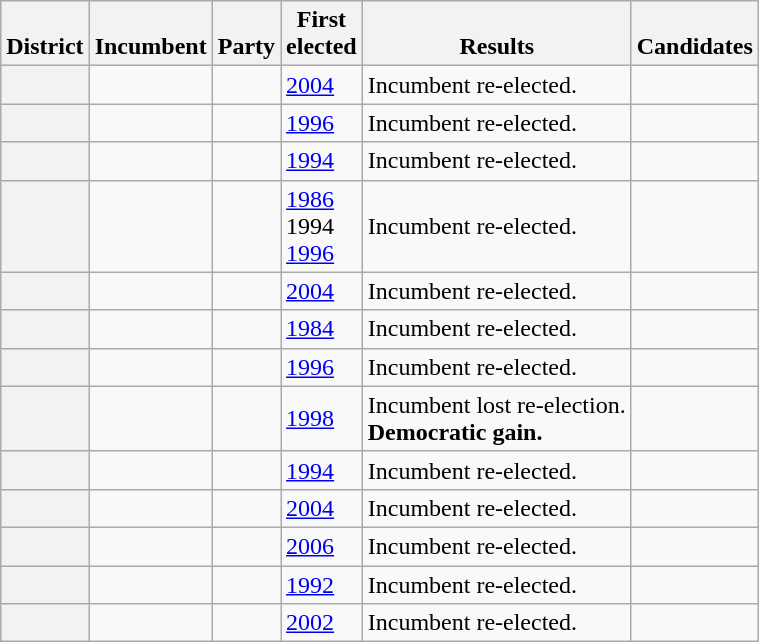<table class="wikitable sortable">
<tr valign=bottom>
<th>District</th>
<th>Incumbent</th>
<th>Party</th>
<th>First<br>elected</th>
<th>Results</th>
<th>Candidates</th>
</tr>
<tr>
<th></th>
<td></td>
<td></td>
<td><a href='#'>2004</a></td>
<td>Incumbent re-elected.</td>
<td nowrap></td>
</tr>
<tr>
<th></th>
<td></td>
<td></td>
<td><a href='#'>1996</a></td>
<td>Incumbent re-elected.</td>
<td nowrap></td>
</tr>
<tr>
<th></th>
<td></td>
<td></td>
<td><a href='#'>1994</a></td>
<td>Incumbent re-elected.</td>
<td nowrap></td>
</tr>
<tr>
<th></th>
<td></td>
<td></td>
<td><a href='#'>1986</a><br>1994 <br><a href='#'>1996</a></td>
<td>Incumbent re-elected.</td>
<td nowrap></td>
</tr>
<tr>
<th></th>
<td></td>
<td></td>
<td><a href='#'>2004</a></td>
<td>Incumbent re-elected.</td>
<td nowrap></td>
</tr>
<tr>
<th></th>
<td></td>
<td></td>
<td><a href='#'>1984</a></td>
<td>Incumbent re-elected.</td>
<td nowrap></td>
</tr>
<tr>
<th></th>
<td></td>
<td></td>
<td><a href='#'>1996</a></td>
<td>Incumbent re-elected.</td>
<td nowrap></td>
</tr>
<tr>
<th></th>
<td></td>
<td></td>
<td><a href='#'>1998</a></td>
<td>Incumbent lost re-election.<br><strong>Democratic gain.</strong></td>
<td nowrap></td>
</tr>
<tr>
<th></th>
<td></td>
<td></td>
<td><a href='#'>1994</a></td>
<td>Incumbent re-elected.</td>
<td nowrap></td>
</tr>
<tr>
<th></th>
<td></td>
<td></td>
<td><a href='#'>2004</a></td>
<td>Incumbent re-elected.</td>
<td nowrap></td>
</tr>
<tr>
<th></th>
<td></td>
<td></td>
<td><a href='#'>2006</a></td>
<td>Incumbent re-elected.</td>
<td nowrap></td>
</tr>
<tr>
<th></th>
<td></td>
<td></td>
<td><a href='#'>1992</a></td>
<td>Incumbent re-elected.</td>
<td nowrap></td>
</tr>
<tr>
<th></th>
<td></td>
<td></td>
<td><a href='#'>2002</a></td>
<td>Incumbent re-elected.</td>
<td nowrap></td>
</tr>
</table>
